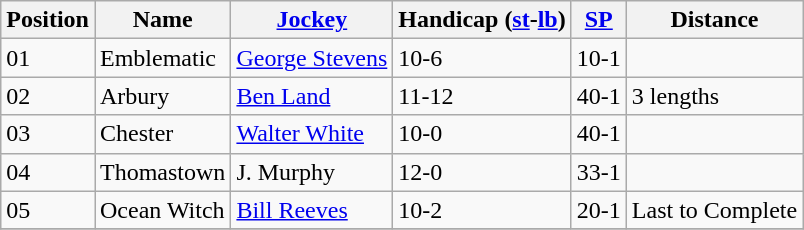<table class="wikitable sortable">
<tr>
<th data-sort-type="number">Position</th>
<th>Name</th>
<th><a href='#'>Jockey</a></th>
<th>Handicap (<a href='#'>st</a>-<a href='#'>lb</a>)</th>
<th><a href='#'>SP</a></th>
<th>Distance</th>
</tr>
<tr>
<td>01</td>
<td>Emblematic</td>
<td><a href='#'>George Stevens</a></td>
<td>10-6</td>
<td>10-1</td>
<td></td>
</tr>
<tr>
<td>02</td>
<td>Arbury</td>
<td><a href='#'>Ben Land</a></td>
<td>11-12</td>
<td>40-1</td>
<td>3 lengths</td>
</tr>
<tr>
<td>03</td>
<td>Chester</td>
<td><a href='#'>Walter White</a></td>
<td>10-0</td>
<td>40-1</td>
<td></td>
</tr>
<tr>
<td>04</td>
<td>Thomastown</td>
<td>J. Murphy</td>
<td>12-0</td>
<td>33-1</td>
<td></td>
</tr>
<tr>
<td>05</td>
<td>Ocean Witch</td>
<td><a href='#'>Bill Reeves</a></td>
<td>10-2</td>
<td>20-1</td>
<td>Last to Complete</td>
</tr>
<tr>
</tr>
</table>
